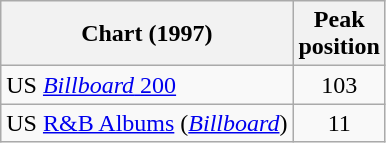<table Class = "wikitable sortable">
<tr>
<th>Chart (1997)</th>
<th>Peak<br>position</th>
</tr>
<tr>
<td>US <a href='#'><em>Billboard</em> 200</a></td>
<td align=center>103</td>
</tr>
<tr>
<td>US <a href='#'>R&B Albums</a> (<em><a href='#'>Billboard</a></em>)</td>
<td align=center>11</td>
</tr>
</table>
